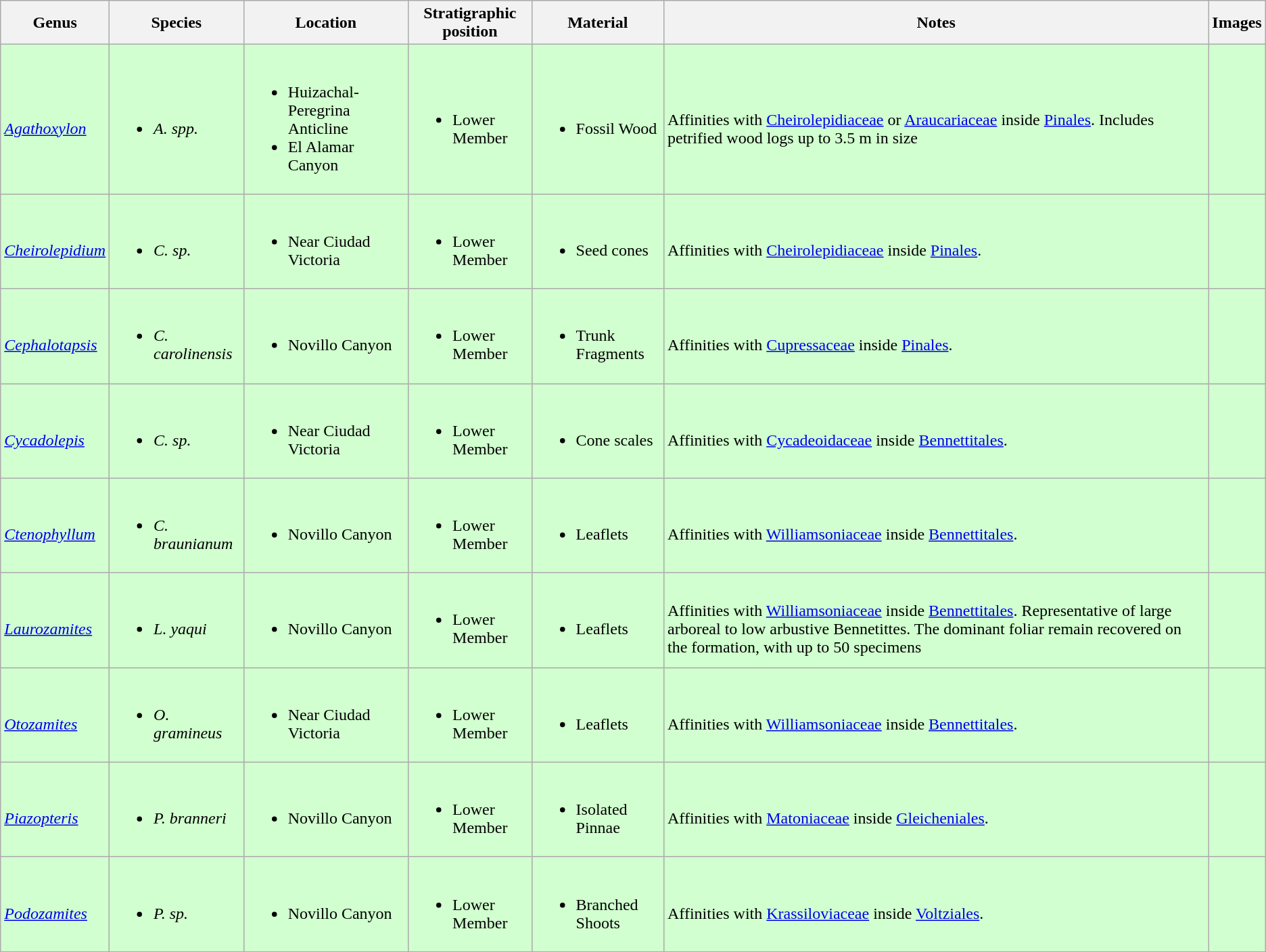<table class = "wikitable">
<tr>
<th>Genus</th>
<th>Species</th>
<th>Location</th>
<th>Stratigraphic position</th>
<th>Material</th>
<th>Notes</th>
<th>Images</th>
</tr>
<tr>
<td style="background:#D1FFCF;"><br><em><a href='#'>Agathoxylon</a></em></td>
<td style="background:#D1FFCF;"><br><ul><li><em>A. spp.</em></li></ul></td>
<td style="background:#D1FFCF;"><br><ul><li>Huizachal-Peregrina Anticline</li><li>El Alamar Canyon</li></ul></td>
<td style="background:#D1FFCF;"><br><ul><li>Lower Member</li></ul></td>
<td style="background:#D1FFCF;"><br><ul><li>Fossil Wood</li></ul></td>
<td style="background:#D1FFCF;"><br>Affinities with <a href='#'>Cheirolepidiaceae</a> or <a href='#'>Araucariaceae</a> inside <a href='#'>Pinales</a>. Includes petrified wood logs up to 3.5 m in size</td>
<td style="background:#D1FFCF;"></td>
</tr>
<tr>
<td style="background:#D1FFCF;"><br><em><a href='#'>Cheirolepidium</a></em></td>
<td style="background:#D1FFCF;"><br><ul><li><em>C. sp.</em></li></ul></td>
<td style="background:#D1FFCF;"><br><ul><li>Near Ciudad Victoria</li></ul></td>
<td style="background:#D1FFCF;"><br><ul><li>Lower Member</li></ul></td>
<td style="background:#D1FFCF;"><br><ul><li>Seed cones</li></ul></td>
<td style="background:#D1FFCF;"><br>Affinities with <a href='#'>Cheirolepidiaceae</a> inside <a href='#'>Pinales</a>.</td>
<td style="background:#D1FFCF;"></td>
</tr>
<tr>
<td style="background:#D1FFCF;"><br><em><a href='#'>Cephalotapsis</a></em></td>
<td style="background:#D1FFCF;"><br><ul><li><em>C. carolinensis</em></li></ul></td>
<td style="background:#D1FFCF;"><br><ul><li>Novillo Canyon</li></ul></td>
<td style="background:#D1FFCF;"><br><ul><li>Lower Member</li></ul></td>
<td style="background:#D1FFCF;"><br><ul><li>Trunk Fragments</li></ul></td>
<td style="background:#D1FFCF;"><br>Affinities with <a href='#'>Cupressaceae</a> inside <a href='#'>Pinales</a>.</td>
<td style="background:#D1FFCF;"></td>
</tr>
<tr>
<td style="background:#D1FFCF;"><br><em><a href='#'>Cycadolepis</a></em></td>
<td style="background:#D1FFCF;"><br><ul><li><em>C. sp.</em></li></ul></td>
<td style="background:#D1FFCF;"><br><ul><li>Near Ciudad Victoria</li></ul></td>
<td style="background:#D1FFCF;"><br><ul><li>Lower Member</li></ul></td>
<td style="background:#D1FFCF;"><br><ul><li>Cone scales</li></ul></td>
<td style="background:#D1FFCF;"><br>Affinities with <a href='#'>Cycadeoidaceae</a> inside <a href='#'>Bennettitales</a>.</td>
<td style="background:#D1FFCF;"></td>
</tr>
<tr>
<td style="background:#D1FFCF;"><br><em><a href='#'>Ctenophyllum</a></em></td>
<td style="background:#D1FFCF;"><br><ul><li><em>C. braunianum</em></li></ul></td>
<td style="background:#D1FFCF;"><br><ul><li>Novillo Canyon</li></ul></td>
<td style="background:#D1FFCF;"><br><ul><li>Lower Member</li></ul></td>
<td style="background:#D1FFCF;"><br><ul><li>Leaflets</li></ul></td>
<td style="background:#D1FFCF;"><br>Affinities with <a href='#'>Williamsoniaceae</a> inside <a href='#'>Bennettitales</a>.</td>
<td style="background:#D1FFCF;"></td>
</tr>
<tr>
<td style="background:#D1FFCF;"><br><em><a href='#'>Laurozamites</a></em></td>
<td style="background:#D1FFCF;"><br><ul><li><em>L. yaqui</em></li></ul></td>
<td style="background:#D1FFCF;"><br><ul><li>Novillo Canyon</li></ul></td>
<td style="background:#D1FFCF;"><br><ul><li>Lower Member</li></ul></td>
<td style="background:#D1FFCF;"><br><ul><li>Leaflets</li></ul></td>
<td style="background:#D1FFCF;"><br>Affinities with <a href='#'>Williamsoniaceae</a> inside <a href='#'>Bennettitales</a>. Representative of large arboreal to low arbustive Bennetittes. The dominant foliar remain recovered on the formation, with up to 50 specimens</td>
<td style="background:#D1FFCF;"></td>
</tr>
<tr>
<td style="background:#D1FFCF;"><br><em><a href='#'>Otozamites</a></em></td>
<td style="background:#D1FFCF;"><br><ul><li><em>O. gramineus</em></li></ul></td>
<td style="background:#D1FFCF;"><br><ul><li>Near Ciudad Victoria</li></ul></td>
<td style="background:#D1FFCF;"><br><ul><li>Lower Member</li></ul></td>
<td style="background:#D1FFCF;"><br><ul><li>Leaflets</li></ul></td>
<td style="background:#D1FFCF;"><br>Affinities with <a href='#'>Williamsoniaceae</a> inside <a href='#'>Bennettitales</a>.</td>
<td style="background:#D1FFCF;"></td>
</tr>
<tr>
<td style="background:#D1FFCF;"><br><em><a href='#'>Piazopteris</a></em></td>
<td style="background:#D1FFCF;"><br><ul><li><em>P. branneri</em></li></ul></td>
<td style="background:#D1FFCF;"><br><ul><li>Novillo Canyon</li></ul></td>
<td style="background:#D1FFCF;"><br><ul><li>Lower Member</li></ul></td>
<td style="background:#D1FFCF;"><br><ul><li>Isolated Pinnae</li></ul></td>
<td style="background:#D1FFCF;"><br>Affinities with <a href='#'>Matoniaceae</a> inside <a href='#'>Gleicheniales</a>.</td>
<td style="background:#D1FFCF;"></td>
</tr>
<tr>
<td style="background:#D1FFCF;"><br><em><a href='#'>Podozamites</a></em></td>
<td style="background:#D1FFCF;"><br><ul><li><em>P. sp.</em></li></ul></td>
<td style="background:#D1FFCF;"><br><ul><li>Novillo Canyon</li></ul></td>
<td style="background:#D1FFCF;"><br><ul><li>Lower Member</li></ul></td>
<td style="background:#D1FFCF;"><br><ul><li>Branched Shoots</li></ul></td>
<td style="background:#D1FFCF;"><br>Affinities with <a href='#'>Krassiloviaceae</a> inside <a href='#'>Voltziales</a>.</td>
<td style="background:#D1FFCF;"><br></td>
</tr>
<tr>
</tr>
</table>
